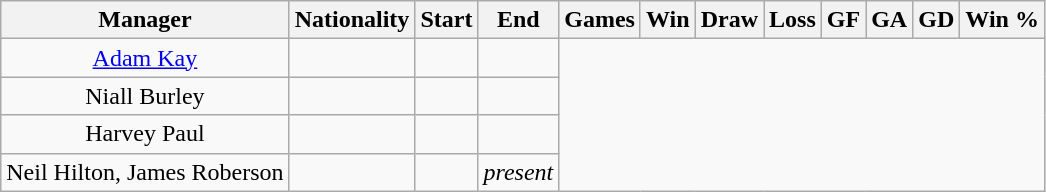<table class="wikitable" style="text-align:center; margin-left: lem;">
<tr>
<th>Manager</th>
<th>Nationality</th>
<th>Start</th>
<th>End</th>
<th>Games</th>
<th><strong>Win</strong></th>
<th>Draw</th>
<th>Loss</th>
<th>GF</th>
<th>GA</th>
<th>GD</th>
<th>Win %</th>
</tr>
<tr>
<td><a href='#'>Adam Kay</a></td>
<td></td>
<td></td>
<td><br></td>
</tr>
<tr>
<td>Niall Burley</td>
<td></td>
<td></td>
<td><br></td>
</tr>
<tr>
<td>Harvey Paul</td>
<td></td>
<td></td>
<td><br></td>
</tr>
<tr>
<td>Neil Hilton, James Roberson</td>
<td></td>
<td></td>
<td><em>present</em><br></td>
</tr>
</table>
